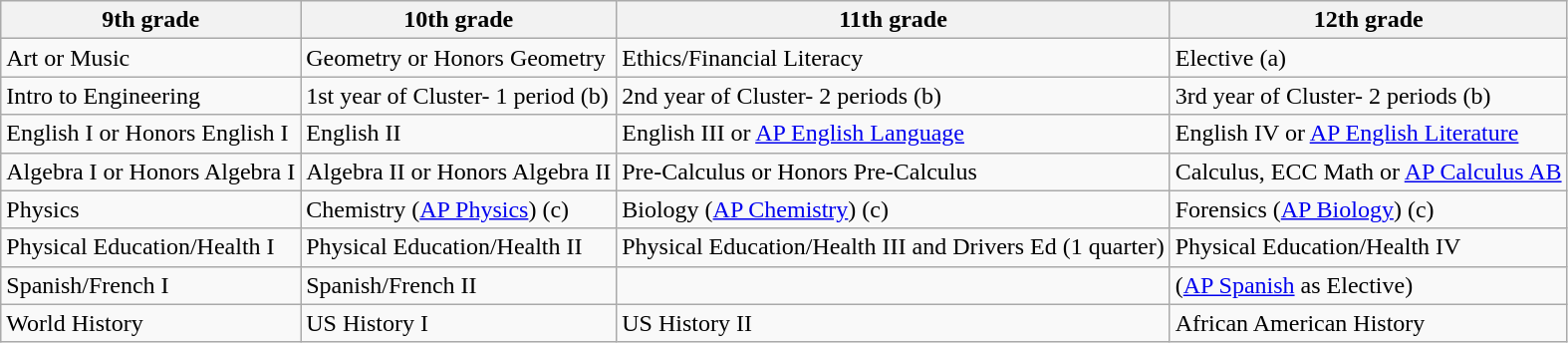<table class="wikitable plainrowheaders" style=width100%; margin:auto;">
<tr>
<th>9th grade</th>
<th>10th grade</th>
<th>11th grade</th>
<th>12th grade</th>
</tr>
<tr>
<td>Art or Music</td>
<td>Geometry or Honors Geometry</td>
<td>Ethics/Financial Literacy</td>
<td>Elective (a)</td>
</tr>
<tr>
<td>Intro to Engineering</td>
<td>1st year of Cluster- 1 period (b)</td>
<td>2nd year of Cluster- 2 periods (b)</td>
<td>3rd year of Cluster- 2 periods (b)</td>
</tr>
<tr>
<td>English I or Honors English I</td>
<td>English II</td>
<td>English III or <a href='#'>AP English Language</a></td>
<td>English IV or <a href='#'>AP English Literature</a></td>
</tr>
<tr>
<td>Algebra I or Honors Algebra I</td>
<td>Algebra II or Honors Algebra II</td>
<td>Pre-Calculus or Honors Pre-Calculus</td>
<td>Calculus, ECC Math or <a href='#'>AP Calculus AB</a></td>
</tr>
<tr>
<td>Physics</td>
<td>Chemistry (<a href='#'>AP Physics</a>) (c)</td>
<td>Biology (<a href='#'>AP Chemistry</a>) (c)</td>
<td>Forensics (<a href='#'>AP Biology</a>) (c)</td>
</tr>
<tr>
<td>Physical Education/Health I</td>
<td>Physical Education/Health II</td>
<td>Physical Education/Health III and Drivers Ed (1 quarter)</td>
<td>Physical Education/Health IV</td>
</tr>
<tr>
<td>Spanish/French I</td>
<td>Spanish/French II</td>
<td></td>
<td>(<a href='#'>AP Spanish</a> as Elective)</td>
</tr>
<tr>
<td>World History</td>
<td>US History I</td>
<td>US History II</td>
<td>African American History</td>
</tr>
</table>
